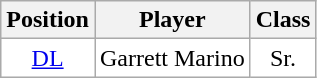<table class="wikitable sortable" border="1">
<tr>
<th>Position</th>
<th>Player</th>
<th>Class</th>
</tr>
<tr>
<td style="text-align:center; background:white"><a href='#'>DL</a></td>
<td style="text-align:center; background:white">Garrett Marino</td>
<td style="text-align:center; background:white">Sr.</td>
</tr>
</table>
